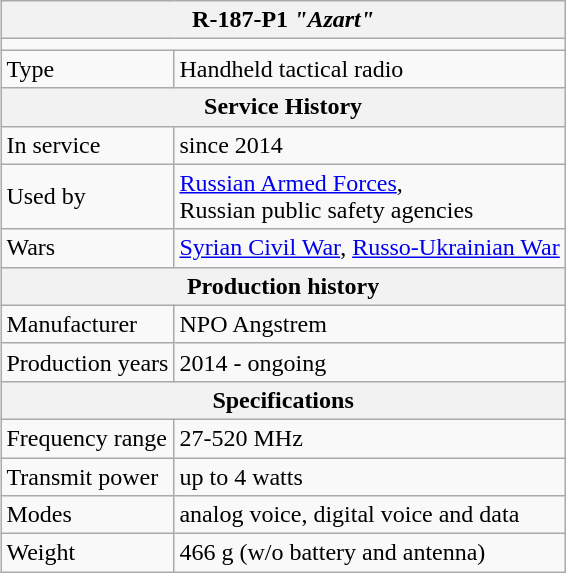<table class="wikitable" align="right">
<tr>
<th colspan="2"><strong>R-187-P1</strong> <em>"<strong>Azart"<strong><em></th>
</tr>
<tr>
<td colspan="2"></td>
</tr>
<tr>
<td>Type</td>
<td>Handheld tactical radio</td>
</tr>
<tr>
<th colspan="2">Service History</th>
</tr>
<tr>
<td>In service</td>
<td>since 2014</td>
</tr>
<tr>
<td>Used by</td>
<td><a href='#'>Russian Armed Forces</a>,<br>Russian public safety agencies</td>
</tr>
<tr>
<td>Wars</td>
<td><a href='#'>Syrian Civil War</a>, <a href='#'>Russo-Ukrainian War</a></td>
</tr>
<tr>
<th colspan="2">Production history</th>
</tr>
<tr>
<td>Manufacturer</td>
<td>NPO Angstrem</td>
</tr>
<tr>
<td>Production years</td>
<td>2014 - ongoing</td>
</tr>
<tr>
<th colspan="2">Specifications</th>
</tr>
<tr>
<td>Frequency range</td>
<td>27-520 MHz</td>
</tr>
<tr>
<td>Transmit power</td>
<td>up to 4 watts</td>
</tr>
<tr>
<td>Modes</td>
<td>analog voice, digital voice and data</td>
</tr>
<tr>
<td>Weight</td>
<td>466 g (w/o battery and antenna)</td>
</tr>
</table>
